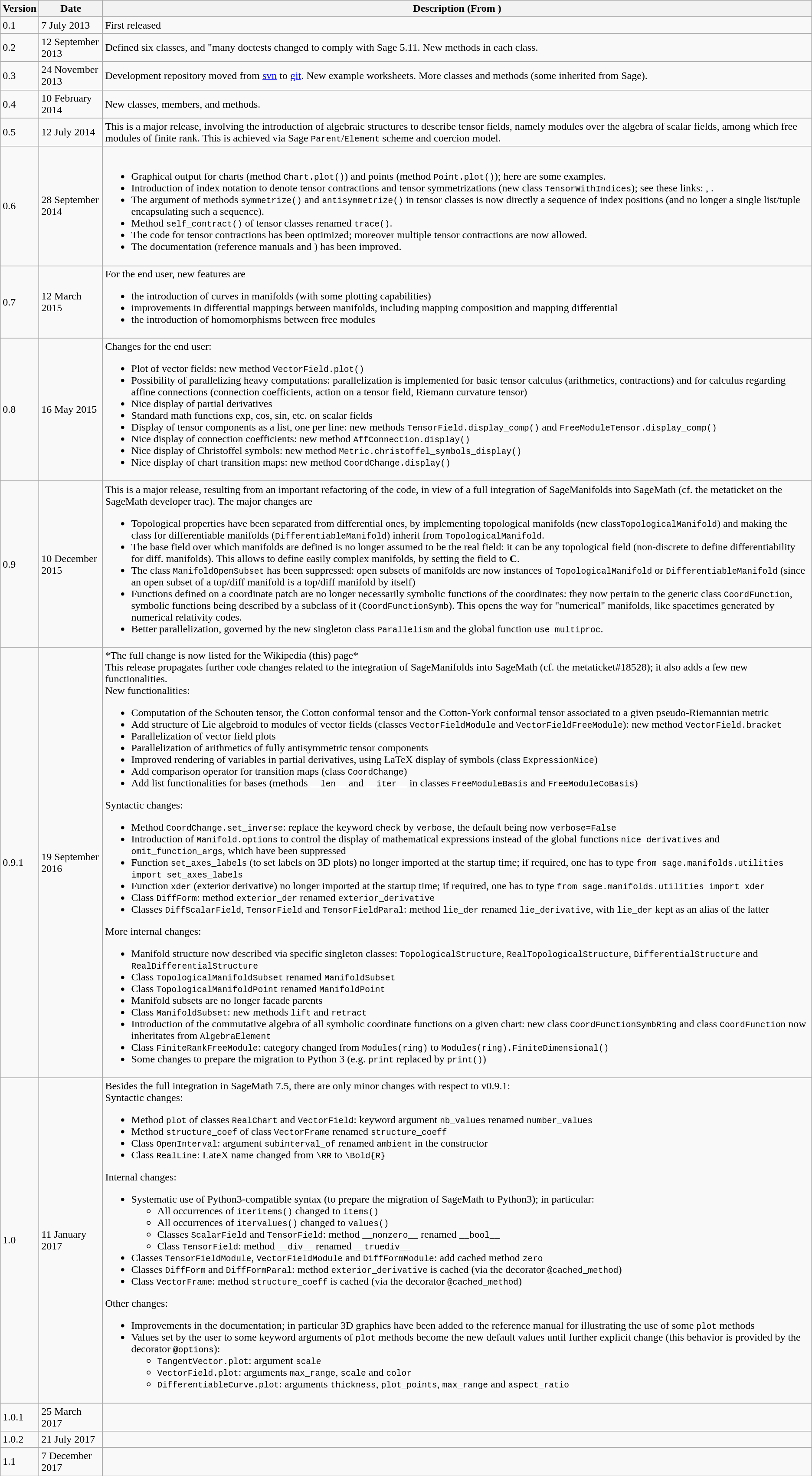<table class="wikitable">
<tr>
<th>Version</th>
<th>Date</th>
<th>Description (From )</th>
</tr>
<tr>
<td>0.1</td>
<td>7 July 2013</td>
<td>First released</td>
</tr>
<tr>
<td>0.2</td>
<td>12 September 2013</td>
<td>Defined six classes, and "many doctests changed to comply with Sage 5.11. New methods in each class.</td>
</tr>
<tr>
<td>0.3</td>
<td>24 November 2013</td>
<td>Development repository moved from <a href='#'>svn</a> to <a href='#'>git</a>. New example worksheets. More classes and methods (some inherited from Sage).</td>
</tr>
<tr>
<td>0.4</td>
<td>10 February 2014</td>
<td>New classes, members, and methods.</td>
</tr>
<tr>
<td>0.5</td>
<td>12 July 2014</td>
<td>This is a major release, involving the introduction of algebraic structures to describe tensor fields, namely modules over the algebra of scalar fields, among which free modules of finite rank. This is achieved via Sage <code>Parent</code>/<code>Element</code> scheme and coercion model.</td>
</tr>
<tr>
<td>0.6</td>
<td>28 September 2014</td>
<td><br><ul><li>Graphical output for charts (method <code>Chart.plot()</code>) and points (method <code>Point.plot()</code>); here are some examples.</li><li>Introduction of index notation to denote tensor contractions and tensor symmetrizations (new class <code>TensorWithIndices</code>); see these links: , .</li><li>The argument of methods <code>symmetrize()</code> and <code>antisymmetrize()</code> in tensor classes is now directly a sequence of index positions (and no longer a single list/tuple encapsulating such a sequence).</li><li>Method <code>self_contract()</code> of tensor classes renamed <code>trace()</code>.</li><li>The code for tensor contractions has been optimized; moreover multiple tensor contractions are now allowed.</li><li>The documentation (reference manuals  and ) has been improved.</li></ul></td>
</tr>
<tr>
<td>0.7</td>
<td>12 March 2015</td>
<td>For the end user, new features are<br><ul><li>the introduction of curves in manifolds (with some plotting capabilities)</li><li>improvements in differential mappings between manifolds, including mapping composition and mapping differential</li><li>the introduction of homomorphisms between free modules</li></ul></td>
</tr>
<tr>
<td>0.8</td>
<td>16 May 2015</td>
<td>Changes for the end user:<br><ul><li>Plot of vector fields: new method <code>VectorField.plot()</code></li><li>Possibility of parallelizing heavy computations: parallelization is implemented for basic tensor calculus (arithmetics, contractions) and for calculus regarding affine connections (connection coefficients, action on a tensor field, Riemann curvature tensor)</li><li>Nice display of partial derivatives</li><li>Standard math functions exp, cos, sin, etc. on scalar fields</li><li>Display of tensor components as a list, one per line: new methods <code>TensorField.display_comp()</code> and <code>FreeModuleTensor.display_comp()</code></li><li>Nice display of connection coefficients: new method <code>AffConnection.display()</code></li><li>Nice display of Christoffel symbols: new method <code>Metric.christoffel_symbols_display()</code></li><li>Nice display of chart transition maps: new method <code>CoordChange.display()</code></li></ul></td>
</tr>
<tr>
<td>0.9</td>
<td>10 December 2015</td>
<td>This is a major release, resulting from an important refactoring of the code, in view of a full integration of SageManifolds into SageMath (cf. the metaticket  on the SageMath developer trac). The major changes are<br><ul><li>Topological properties have been separated from differential ones, by implementing topological manifolds (new class<code>TopologicalManifold</code>) and making the class for differentiable manifolds (<code>DifferentiableManifold</code>) inherit from <code>TopologicalManifold</code>.</li><li>The base field over which manifolds are defined is no longer assumed to be the real field: it can be any topological field (non-discrete to define differentiability for diff. manifolds). This allows to define easily complex manifolds, by setting the field to <strong>C</strong>.</li><li>The class <code>ManifoldOpenSubset</code> has been suppressed: open subsets of manifolds are now instances of <code>TopologicalManifold</code> or <code>DifferentiableManifold</code> (since an open subset of a top/diff manifold is a top/diff manifold by itself)</li><li>Functions defined on a coordinate patch are no longer necessarily symbolic functions of the coordinates: they now pertain to the generic class <code>CoordFunction</code>, symbolic functions being described by a subclass of it (<code>CoordFunctionSymb</code>). This opens the way for "numerical" manifolds, like spacetimes generated by numerical relativity codes.</li><li>Better parallelization, governed by the new singleton class <code>Parallelism</code> and the global function <code>use_multiproc</code>.</li></ul></td>
</tr>
<tr>
<td>0.9.1</td>
<td>19 September 2016</td>
<td>*The full change is now listed for the Wikipedia (this) page*<br>This release propagates further code changes related to the integration of SageManifolds into SageMath (cf. the metaticket#18528); it also adds a few new functionalities.<br>New functionalities:<ul><li>Computation of the Schouten tensor, the Cotton conformal tensor and the Cotton-York conformal tensor associated to a given pseudo-Riemannian metric</li><li>Add structure of Lie algebroid to modules of vector fields (classes <code>VectorFieldModule</code> and <code>VectorFieldFreeModule</code>): new method <code>VectorField.bracket</code></li><li>Parallelization of vector field plots</li><li>Parallelization of arithmetics of fully antisymmetric tensor components</li><li>Improved rendering of variables in partial derivatives, using LaTeX display of symbols (class <code>ExpressionNice</code>)</li><li>Add comparison operator for transition maps (class <code>CoordChange</code>)</li><li>Add list functionalities for bases (methods <code>__len__</code> and <code>__iter__</code> in classes <code>FreeModuleBasis</code> and <code>FreeModuleCoBasis</code>)</li></ul>Syntactic changes:<ul><li>Method <code>CoordChange.set_inverse</code>: replace the keyword <code>check</code> by <code>verbose</code>, the default being now <code>verbose=False</code></li><li>Introduction of <code>Manifold.options</code> to control the display of mathematical expressions instead of the global functions <code>nice_derivatives</code> and <code>omit_function_args</code>, which have been suppressed</li><li>Function <code>set_axes_labels</code> (to set labels on 3D plots) no longer imported at the startup time; if required, one has to type <code>from sage.manifolds.utilities import set_axes_labels</code></li><li>Function <code>xder</code> (exterior derivative) no longer imported at the startup time; if required, one has to type <code>from sage.manifolds.utilities import xder</code></li><li>Class <code>DiffForm</code>: method <code>exterior_der</code> renamed <code>exterior_derivative</code></li><li>Classes <code>DiffScalarField</code>, <code>TensorField</code> and <code>TensorFieldParal</code>: method <code>lie_der</code> renamed <code>lie_derivative</code>, with <code>lie_der</code> kept as an alias of the latter</li></ul>More internal changes:<ul><li>Manifold structure now described via specific singleton classes: <code>TopologicalStructure</code>, <code>RealTopologicalStructure</code>, <code>DifferentialStructure</code> and <code>RealDifferentialStructure</code></li><li>Class <code>TopologicalManifoldSubset</code> renamed <code>ManifoldSubset</code></li><li>Class <code>TopologicalManifoldPoint</code> renamed <code>ManifoldPoint</code></li><li>Manifold subsets are no longer facade parents</li><li>Class <code>ManifoldSubset</code>: new methods <code>lift</code> and <code>retract</code></li><li>Introduction of the commutative algebra of all symbolic coordinate functions on a given chart: new class <code>CoordFunctionSymbRing</code> and class <code>CoordFunction</code> now inheritates from <code>AlgebraElement</code></li><li>Class <code>FiniteRankFreeModule</code>: category changed from <code>Modules(ring)</code> to <code>Modules(ring).FiniteDimensional()</code></li><li>Some changes to prepare the migration to Python 3 (e.g. <code>print</code> replaced by <code>print()</code>)</li></ul></td>
</tr>
<tr>
<td>1.0</td>
<td>11 January 2017</td>
<td>Besides the full integration in SageMath 7.5, there are only minor changes with respect to v0.9.1:<br>Syntactic changes:<ul><li>Method <code>plot</code> of classes <code>RealChart</code> and <code>VectorField</code>: keyword argument <code>nb_values</code> renamed <code>number_values</code></li><li>Method <code>structure_coef</code> of class <code>VectorFrame</code> renamed <code>structure_coeff</code></li><li>Class <code>OpenInterval</code>: argument <code>subinterval_of</code> renamed <code>ambient</code> in the constructor</li><li>Class <code>RealLine</code>: LateX name changed from <code>\RR</code> to <code>\Bold{R}</code></li></ul>Internal changes:<ul><li>Systematic use of Python3-compatible syntax (to prepare the migration of SageMath to Python3); in particular:<ul><li>All occurrences of <code>iteritems()</code> changed to <code>items()</code></li><li>All occurrences of <code>itervalues()</code> changed to <code>values()</code></li><li>Classes <code>ScalarField</code> and <code>TensorField</code>: method <code>__nonzero__</code> renamed <code>__bool__</code></li><li>Class <code>TensorField</code>: method <code>__div__</code> renamed <code>__truediv__</code></li></ul></li><li>Classes <code>TensorFieldModule</code>, <code>VectorFieldModule</code> and <code>DiffFormModule</code>: add cached method <code>zero</code></li><li>Classes <code>DiffForm</code> and <code>DiffFormParal</code>: method <code>exterior_derivative</code> is cached (via the decorator <code>@cached_method</code>)</li><li>Class <code>VectorFrame</code>: method <code>structure_coeff</code> is cached (via the decorator <code>@cached_method</code>)</li></ul>Other changes:<ul><li>Improvements in the documentation; in particular 3D graphics have been added to the reference manual for illustrating the use of some <code>plot</code> methods</li><li>Values set by the user to some keyword arguments of <code>plot</code> methods become the new default values until further explicit change (this behavior is provided by the decorator <code>@options</code>):<ul><li><code>TangentVector.plot</code>: argument <code>scale</code></li><li><code>VectorField.plot</code>: arguments <code>max_range</code>, <code>scale</code> and <code>color</code></li><li><code>DifferentiableCurve.plot</code>: arguments <code>thickness</code>, <code>plot_points</code>, <code>max_range</code> and <code>aspect_ratio</code></li></ul></li></ul></td>
</tr>
<tr>
<td>1.0.1</td>
<td>25 March 2017</td>
<td></td>
</tr>
<tr>
<td>1.0.2</td>
<td>21 July 2017</td>
<td></td>
</tr>
<tr>
<td>1.1</td>
<td>7 December 2017</td>
<td></td>
</tr>
</table>
